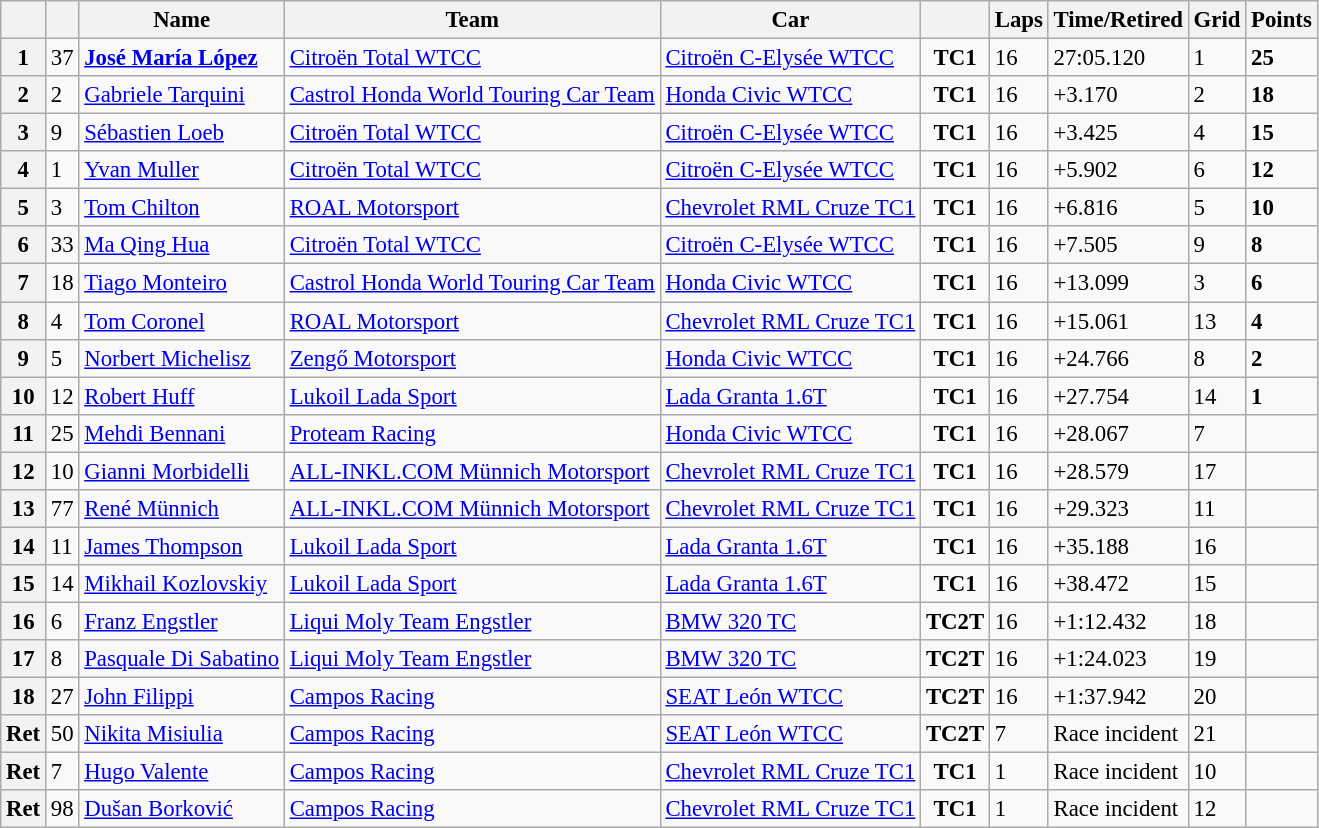<table class="wikitable sortable" style="font-size: 95%;">
<tr>
<th></th>
<th></th>
<th>Name</th>
<th>Team</th>
<th>Car</th>
<th></th>
<th>Laps</th>
<th>Time/Retired</th>
<th>Grid</th>
<th>Points</th>
</tr>
<tr>
<th>1</th>
<td>37</td>
<td> <strong><a href='#'>José María López</a></strong></td>
<td><a href='#'>Citroën Total WTCC</a></td>
<td><a href='#'>Citroën C-Elysée WTCC</a></td>
<td align=center><strong><span>TC1</span></strong></td>
<td>16</td>
<td>27:05.120</td>
<td>1</td>
<td><strong>25</strong></td>
</tr>
<tr>
<th>2</th>
<td>2</td>
<td> <a href='#'>Gabriele Tarquini</a></td>
<td><a href='#'>Castrol Honda World Touring Car Team</a></td>
<td><a href='#'>Honda Civic WTCC</a></td>
<td align=center><strong><span>TC1</span></strong></td>
<td>16</td>
<td>+3.170</td>
<td>2</td>
<td><strong>18</strong></td>
</tr>
<tr>
<th>3</th>
<td>9</td>
<td> <a href='#'>Sébastien Loeb</a></td>
<td><a href='#'>Citroën Total WTCC</a></td>
<td><a href='#'>Citroën C-Elysée WTCC</a></td>
<td align=center><strong><span>TC1</span></strong></td>
<td>16</td>
<td>+3.425</td>
<td>4</td>
<td><strong>15</strong></td>
</tr>
<tr>
<th>4</th>
<td>1</td>
<td> <a href='#'>Yvan Muller</a></td>
<td><a href='#'>Citroën Total WTCC</a></td>
<td><a href='#'>Citroën C-Elysée WTCC</a></td>
<td align=center><strong><span>TC1</span></strong></td>
<td>16</td>
<td>+5.902</td>
<td>6</td>
<td><strong>12</strong></td>
</tr>
<tr>
<th>5</th>
<td>3</td>
<td> <a href='#'>Tom Chilton</a></td>
<td><a href='#'>ROAL Motorsport</a></td>
<td><a href='#'>Chevrolet RML Cruze TC1</a></td>
<td align=center><strong><span>TC1</span></strong></td>
<td>16</td>
<td>+6.816</td>
<td>5</td>
<td><strong>10</strong></td>
</tr>
<tr>
<th>6</th>
<td>33</td>
<td> <a href='#'>Ma Qing Hua</a></td>
<td><a href='#'>Citroën Total WTCC</a></td>
<td><a href='#'>Citroën C-Elysée WTCC</a></td>
<td align=center><strong><span>TC1</span></strong></td>
<td>16</td>
<td>+7.505</td>
<td>9</td>
<td><strong>8</strong></td>
</tr>
<tr>
<th>7</th>
<td>18</td>
<td> <a href='#'>Tiago Monteiro</a></td>
<td><a href='#'>Castrol Honda World Touring Car Team</a></td>
<td><a href='#'>Honda Civic WTCC</a></td>
<td align=center><strong><span>TC1</span></strong></td>
<td>16</td>
<td>+13.099</td>
<td>3</td>
<td><strong>6</strong></td>
</tr>
<tr>
<th>8</th>
<td>4</td>
<td> <a href='#'>Tom Coronel</a></td>
<td><a href='#'>ROAL Motorsport</a></td>
<td><a href='#'>Chevrolet RML Cruze TC1</a></td>
<td align=center><strong><span>TC1</span></strong></td>
<td>16</td>
<td>+15.061</td>
<td>13</td>
<td><strong>4</strong></td>
</tr>
<tr>
<th>9</th>
<td>5</td>
<td> <a href='#'>Norbert Michelisz</a></td>
<td><a href='#'>Zengő Motorsport</a></td>
<td><a href='#'>Honda Civic WTCC</a></td>
<td align=center><strong><span>TC1</span></strong></td>
<td>16</td>
<td>+24.766</td>
<td>8</td>
<td><strong>2</strong></td>
</tr>
<tr>
<th>10</th>
<td>12</td>
<td> <a href='#'>Robert Huff</a></td>
<td><a href='#'>Lukoil Lada Sport</a></td>
<td><a href='#'>Lada Granta 1.6T</a></td>
<td align=center><strong><span>TC1</span></strong></td>
<td>16</td>
<td>+27.754</td>
<td>14</td>
<td><strong>1</strong></td>
</tr>
<tr>
<th>11</th>
<td>25</td>
<td> <a href='#'>Mehdi Bennani</a></td>
<td><a href='#'>Proteam Racing</a></td>
<td><a href='#'>Honda Civic WTCC</a></td>
<td align=center><strong><span>TC1</span></strong></td>
<td>16</td>
<td>+28.067</td>
<td>7</td>
<td></td>
</tr>
<tr>
<th>12</th>
<td>10</td>
<td> <a href='#'>Gianni Morbidelli</a></td>
<td><a href='#'>ALL-INKL.COM Münnich Motorsport</a></td>
<td><a href='#'>Chevrolet RML Cruze TC1</a></td>
<td align=center><strong><span>TC1</span></strong></td>
<td>16</td>
<td>+28.579</td>
<td>17</td>
<td></td>
</tr>
<tr>
<th>13</th>
<td>77</td>
<td> <a href='#'>René Münnich</a></td>
<td><a href='#'>ALL-INKL.COM Münnich Motorsport</a></td>
<td><a href='#'>Chevrolet RML Cruze TC1</a></td>
<td align=center><strong><span>TC1</span></strong></td>
<td>16</td>
<td>+29.323</td>
<td>11</td>
<td></td>
</tr>
<tr>
<th>14</th>
<td>11</td>
<td> <a href='#'>James Thompson</a></td>
<td><a href='#'>Lukoil Lada Sport</a></td>
<td><a href='#'>Lada Granta 1.6T</a></td>
<td align=center><strong><span>TC1</span></strong></td>
<td>16</td>
<td>+35.188</td>
<td>16</td>
<td></td>
</tr>
<tr>
<th>15</th>
<td>14</td>
<td> <a href='#'>Mikhail Kozlovskiy</a></td>
<td><a href='#'>Lukoil Lada Sport</a></td>
<td><a href='#'>Lada Granta 1.6T</a></td>
<td align=center><strong><span>TC1</span></strong></td>
<td>16</td>
<td>+38.472</td>
<td>15</td>
<td></td>
</tr>
<tr>
<th>16</th>
<td>6</td>
<td> <a href='#'>Franz Engstler</a></td>
<td><a href='#'>Liqui Moly Team Engstler</a></td>
<td><a href='#'>BMW 320 TC</a></td>
<td align=center><strong><span>TC2T</span></strong></td>
<td>16</td>
<td>+1:12.432</td>
<td>18</td>
<td></td>
</tr>
<tr>
<th>17</th>
<td>8</td>
<td> <a href='#'>Pasquale Di Sabatino</a></td>
<td><a href='#'>Liqui Moly Team Engstler</a></td>
<td><a href='#'>BMW 320 TC</a></td>
<td align=center><strong><span>TC2T</span></strong></td>
<td>16</td>
<td>+1:24.023</td>
<td>19</td>
<td></td>
</tr>
<tr>
<th>18</th>
<td>27</td>
<td> <a href='#'>John Filippi</a></td>
<td><a href='#'>Campos Racing</a></td>
<td><a href='#'>SEAT León WTCC</a></td>
<td align=center><strong><span>TC2T</span></strong></td>
<td>16</td>
<td>+1:37.942</td>
<td>20</td>
<td></td>
</tr>
<tr>
<th>Ret</th>
<td>50</td>
<td> <a href='#'>Nikita Misiulia</a></td>
<td><a href='#'>Campos Racing</a></td>
<td><a href='#'>SEAT León WTCC</a></td>
<td align=center><strong><span>TC2T</span></strong></td>
<td>7</td>
<td>Race incident</td>
<td>21</td>
<td></td>
</tr>
<tr>
<th>Ret</th>
<td>7</td>
<td> <a href='#'>Hugo Valente</a></td>
<td><a href='#'>Campos Racing</a></td>
<td><a href='#'>Chevrolet RML Cruze TC1</a></td>
<td align=center><strong><span>TC1</span></strong></td>
<td>1</td>
<td>Race incident</td>
<td>10</td>
<td></td>
</tr>
<tr>
<th>Ret</th>
<td>98</td>
<td> <a href='#'>Dušan Borković</a></td>
<td><a href='#'>Campos Racing</a></td>
<td><a href='#'>Chevrolet RML Cruze TC1</a></td>
<td align=center><strong><span>TC1</span></strong></td>
<td>1</td>
<td>Race incident</td>
<td>12</td>
<td></td>
</tr>
</table>
